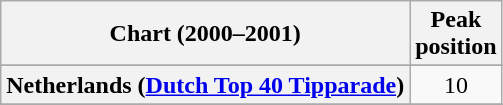<table class="wikitable sortable plainrowheaders" style="text-align:center">
<tr>
<th scope="col">Chart (2000–2001)</th>
<th scope="col">Peak<br>position</th>
</tr>
<tr>
</tr>
<tr>
<th scope="row">Netherlands (<a href='#'>Dutch Top 40 Tipparade</a>)</th>
<td align="center">10</td>
</tr>
<tr>
</tr>
<tr>
</tr>
<tr>
</tr>
<tr>
</tr>
<tr>
</tr>
</table>
